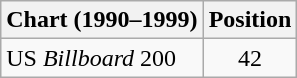<table class="wikitable">
<tr>
<th>Chart (1990–1999)</th>
<th>Position</th>
</tr>
<tr>
<td>US <em>Billboard</em> 200</td>
<td style="text-align:center;">42</td>
</tr>
</table>
